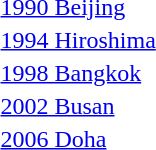<table>
<tr>
<td><a href='#'>1990 Beijing</a></td>
<td></td>
<td></td>
<td></td>
</tr>
<tr>
<td><a href='#'>1994 Hiroshima</a></td>
<td></td>
<td></td>
<td></td>
</tr>
<tr>
<td><a href='#'>1998 Bangkok</a></td>
<td></td>
<td></td>
<td></td>
</tr>
<tr>
<td><a href='#'>2002 Busan</a></td>
<td></td>
<td></td>
<td></td>
</tr>
<tr>
<td><a href='#'>2006 Doha</a></td>
<td></td>
<td></td>
<td></td>
</tr>
</table>
